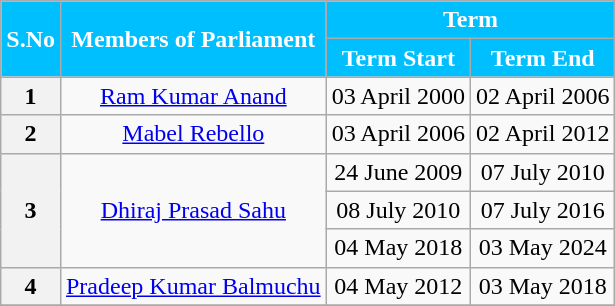<table class="wikitable sortable" style="text-align:center;">
<tr>
<th Style="background-color:#00BFFF; color:white" Rowspan=2>S.No</th>
<th Style="background-color:#00BFFF; color:white" Rowspan=2>Members of Parliament</th>
<th Style="background-color:#00BFFF; color:white" Colspan=2>Term</th>
</tr>
<tr>
<th Style="background-color:#00BFFF; color:white">Term Start</th>
<th Style="background-color:#00BFFF; color:white">Term End</th>
</tr>
<tr>
<th>1</th>
<td><a href='#'>Ram Kumar Anand</a></td>
<td>03 April 2000</td>
<td>02 April 2006</td>
</tr>
<tr>
<th>2</th>
<td><a href='#'>Mabel Rebello</a></td>
<td>03 April 2006</td>
<td>02 April 2012</td>
</tr>
<tr>
<th Rowspan=3>3</th>
<td Rowspan=3><a href='#'>Dhiraj Prasad Sahu</a></td>
<td>24 June 2009</td>
<td>07 July 2010</td>
</tr>
<tr>
<td>08 July 2010</td>
<td>07 July 2016</td>
</tr>
<tr>
<td>04 May 2018</td>
<td>03 May 2024</td>
</tr>
<tr>
<th>4</th>
<td><a href='#'>Pradeep Kumar Balmuchu</a></td>
<td>04 May 2012</td>
<td>03 May 2018</td>
</tr>
<tr>
</tr>
</table>
